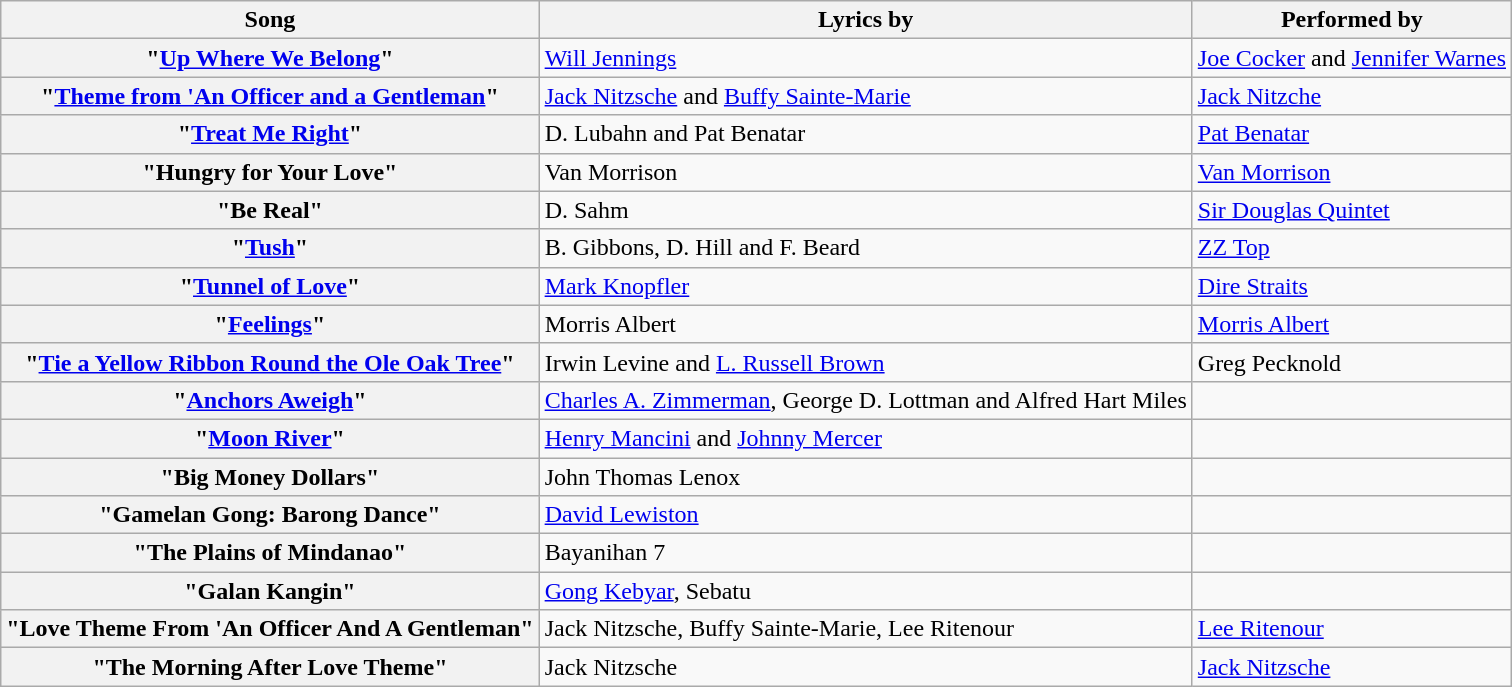<table class="wikitable plainrowheaders">
<tr>
<th scope="col">Song</th>
<th scope="col">Lyrics by</th>
<th scope="col">Performed by</th>
</tr>
<tr>
<th scope="row">"<a href='#'>Up Where We Belong</a>"</th>
<td><a href='#'>Will Jennings</a></td>
<td><a href='#'>Joe Cocker</a> and <a href='#'>Jennifer Warnes</a></td>
</tr>
<tr>
<th scope="row">"<a href='#'>Theme from 'An Officer and a Gentleman</a>"</th>
<td><a href='#'>Jack Nitzsche</a> and <a href='#'>Buffy Sainte-Marie</a></td>
<td><a href='#'>Jack Nitzche</a></td>
</tr>
<tr>
<th scope="row">"<a href='#'>Treat Me Right</a>"</th>
<td>D. Lubahn and Pat Benatar</td>
<td><a href='#'>Pat Benatar</a></td>
</tr>
<tr>
<th scope="row">"Hungry for Your Love"</th>
<td>Van Morrison</td>
<td><a href='#'>Van Morrison</a></td>
</tr>
<tr>
<th scope="row">"Be Real"</th>
<td>D. Sahm</td>
<td><a href='#'>Sir Douglas Quintet</a></td>
</tr>
<tr>
<th scope="row">"<a href='#'>Tush</a>"</th>
<td>B. Gibbons, D. Hill and F. Beard</td>
<td><a href='#'>ZZ Top</a></td>
</tr>
<tr>
<th scope="row">"<a href='#'>Tunnel of Love</a>"</th>
<td><a href='#'>Mark Knopfler</a></td>
<td><a href='#'>Dire Straits</a></td>
</tr>
<tr>
<th scope="row">"<a href='#'>Feelings</a>"</th>
<td>Morris Albert</td>
<td><a href='#'>Morris Albert</a></td>
</tr>
<tr>
<th scope="row">"<a href='#'>Tie a Yellow Ribbon Round the Ole Oak Tree</a>"</th>
<td>Irwin Levine and <a href='#'>L. Russell Brown</a></td>
<td>Greg Pecknold</td>
</tr>
<tr>
<th scope="row">"<a href='#'>Anchors Aweigh</a>"</th>
<td><a href='#'>Charles A. Zimmerman</a>, George D. Lottman and Alfred Hart Miles</td>
<td></td>
</tr>
<tr>
<th scope="row">"<a href='#'>Moon River</a>"</th>
<td><a href='#'>Henry Mancini</a> and <a href='#'>Johnny Mercer</a></td>
<td></td>
</tr>
<tr>
<th scope="row">"Big Money Dollars"</th>
<td>John Thomas Lenox</td>
<td></td>
</tr>
<tr>
<th scope="row">"Gamelan Gong: Barong Dance"</th>
<td><a href='#'>David Lewiston</a></td>
<td></td>
</tr>
<tr>
<th scope="row">"The Plains of Mindanao"</th>
<td>Bayanihan 7</td>
<td></td>
</tr>
<tr>
<th scope="row">"Galan Kangin"</th>
<td><a href='#'>Gong Kebyar</a>, Sebatu</td>
<td></td>
</tr>
<tr>
<th scope="row">"Love Theme From 'An Officer And A Gentleman"</th>
<td>Jack Nitzsche, Buffy Sainte-Marie, Lee Ritenour</td>
<td><a href='#'>Lee Ritenour</a></td>
</tr>
<tr>
<th scope="row">"The Morning After Love Theme"</th>
<td>Jack Nitzsche</td>
<td><a href='#'>Jack Nitzsche</a></td>
</tr>
</table>
